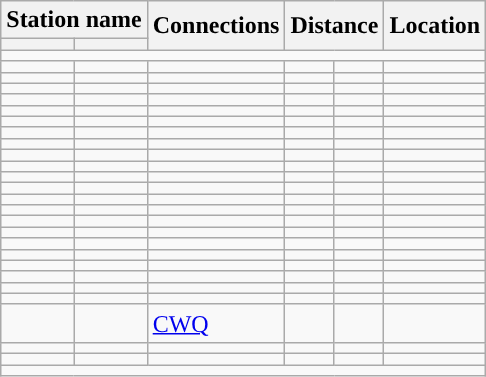<table class="wikitable">
<tr>
<th colspan="2">Station name</th>
<th rowspan="2">Connections</th>
<th colspan="2" rowspan="2">Distance<br></th>
<th rowspan="2">Location</th>
</tr>
<tr>
<th></th>
<th></th>
</tr>
<tr style="background:#">
<td colspan = "6"></td>
</tr>
<tr>
<td></td>
<td></td>
<td></td>
<td></td>
<td></td>
<td></td>
</tr>
<tr>
<td></td>
<td></td>
<td></td>
<td></td>
<td></td>
<td></td>
</tr>
<tr>
<td></td>
<td></td>
<td></td>
<td></td>
<td></td>
<td></td>
</tr>
<tr>
<td></td>
<td></td>
<td></td>
<td></td>
<td></td>
<td></td>
</tr>
<tr>
<td></td>
<td></td>
<td></td>
<td></td>
<td></td>
<td></td>
</tr>
<tr>
<td></td>
<td></td>
<td></td>
<td></td>
<td></td>
<td></td>
</tr>
<tr>
<td></td>
<td></td>
<td></td>
<td></td>
<td></td>
<td></td>
</tr>
<tr>
<td></td>
<td></td>
<td></td>
<td></td>
<td></td>
<td></td>
</tr>
<tr>
<td></td>
<td></td>
<td></td>
<td></td>
<td></td>
<td></td>
</tr>
<tr>
<td></td>
<td></td>
<td></td>
<td></td>
<td></td>
<td></td>
</tr>
<tr>
<td></td>
<td></td>
<td></td>
<td></td>
<td></td>
<td></td>
</tr>
<tr>
<td></td>
<td></td>
<td></td>
<td></td>
<td></td>
<td></td>
</tr>
<tr>
<td></td>
<td></td>
<td></td>
<td></td>
<td></td>
<td></td>
</tr>
<tr>
<td></td>
<td></td>
<td></td>
<td></td>
<td></td>
<td></td>
</tr>
<tr>
<td></td>
<td></td>
<td></td>
<td></td>
<td></td>
<td></td>
</tr>
<tr>
<td></td>
<td></td>
<td></td>
<td></td>
<td></td>
<td></td>
</tr>
<tr>
<td></td>
<td></td>
<td></td>
<td></td>
<td></td>
<td></td>
</tr>
<tr>
<td></td>
<td></td>
<td></td>
<td></td>
<td></td>
<td></td>
</tr>
<tr>
<td></td>
<td></td>
<td></td>
<td></td>
<td></td>
<td></td>
</tr>
<tr>
<td></td>
<td></td>
<td></td>
<td></td>
<td></td>
<td></td>
</tr>
<tr>
<td></td>
<td></td>
<td></td>
<td></td>
<td></td>
<td></td>
</tr>
<tr>
<td></td>
<td></td>
<td></td>
<td></td>
<td></td>
<td></td>
</tr>
<tr>
<td></td>
<td></td>
<td>   <a href='#'>CWQ</a></td>
<td></td>
<td></td>
<td></td>
</tr>
<tr>
<td></td>
<td></td>
<td></td>
<td></td>
<td></td>
<td></td>
</tr>
<tr>
<td></td>
<td></td>
<td></td>
<td></td>
<td></td>
<td></td>
</tr>
<tr style="background:#">
<td colspan = "6"></td>
</tr>
</table>
